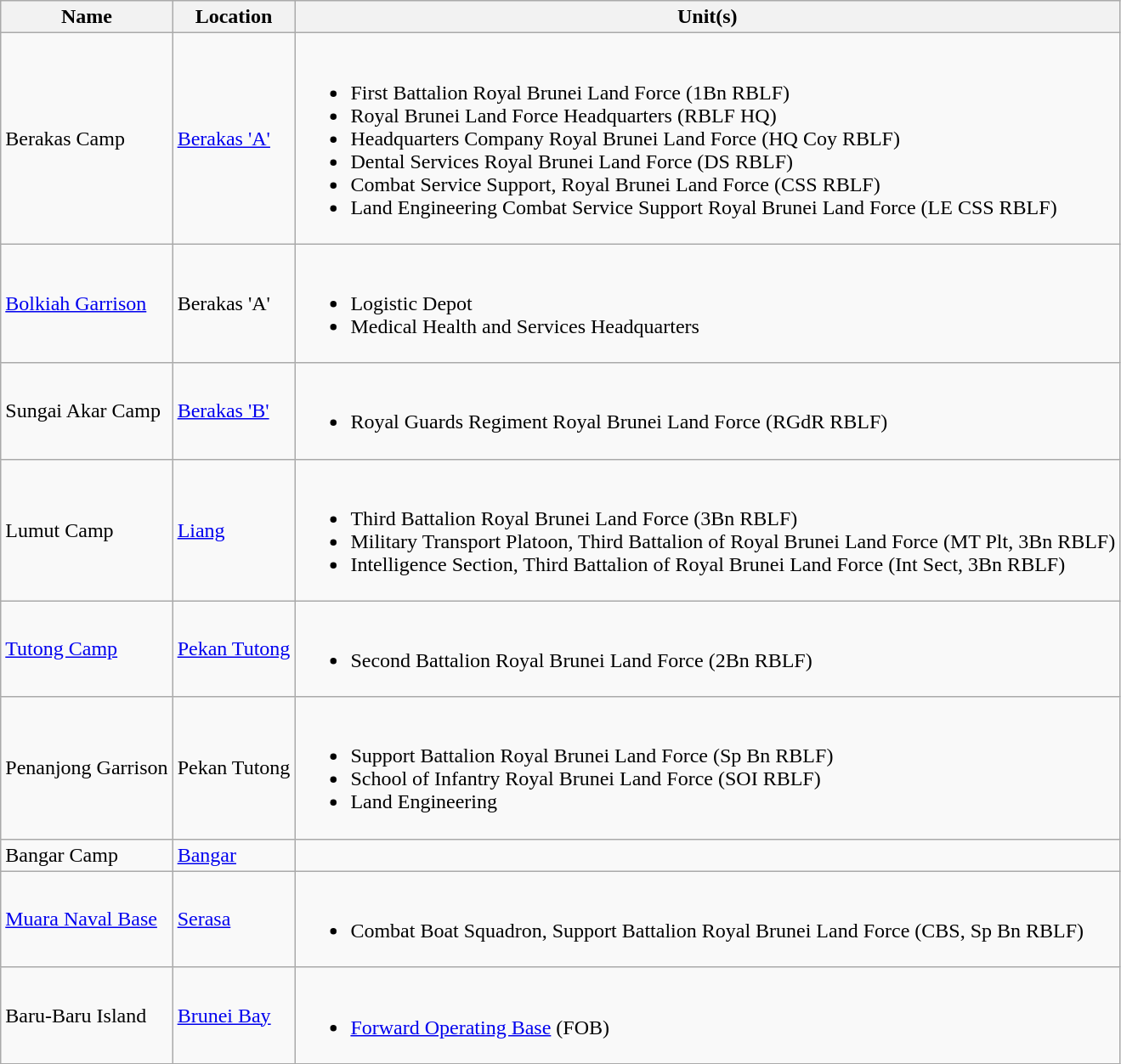<table class="wikitable sortable">
<tr>
<th>Name</th>
<th>Location</th>
<th>Unit(s)</th>
</tr>
<tr>
<td>Berakas Camp</td>
<td><a href='#'>Berakas 'A'</a></td>
<td><br><ul><li>First Battalion Royal Brunei Land Force (1Bn RBLF)</li><li>Royal Brunei Land Force Headquarters (RBLF HQ)</li><li>Headquarters Company Royal Brunei Land Force (HQ Coy RBLF)</li><li>Dental Services Royal Brunei Land Force (DS RBLF)</li><li>Combat Service Support, Royal Brunei Land Force (CSS RBLF)</li><li>Land Engineering Combat Service Support Royal Brunei Land Force (LE CSS RBLF)</li></ul></td>
</tr>
<tr>
<td><a href='#'>Bolkiah Garrison</a></td>
<td>Berakas 'A'</td>
<td><br><ul><li>Logistic Depot</li><li>Medical Health and Services Headquarters</li></ul></td>
</tr>
<tr>
<td>Sungai Akar Camp</td>
<td><a href='#'>Berakas 'B'</a></td>
<td><br><ul><li>Royal Guards Regiment Royal Brunei Land Force (RGdR RBLF)</li></ul></td>
</tr>
<tr>
<td>Lumut Camp</td>
<td><a href='#'>Liang</a></td>
<td><br><ul><li>Third Battalion Royal Brunei Land Force (3Bn RBLF)</li><li>Military Transport Platoon, Third Battalion of Royal Brunei Land Force (MT Plt, 3Bn RBLF)</li><li>Intelligence Section, Third Battalion of Royal Brunei Land Force (Int Sect, 3Bn RBLF)</li></ul></td>
</tr>
<tr>
<td><a href='#'>Tutong Camp</a></td>
<td><a href='#'>Pekan Tutong</a></td>
<td><br><ul><li>Second Battalion Royal Brunei Land Force (2Bn RBLF)</li></ul></td>
</tr>
<tr>
<td>Penanjong Garrison</td>
<td>Pekan Tutong</td>
<td><br><ul><li>Support Battalion Royal Brunei Land Force (Sp Bn RBLF)</li><li>School of Infantry Royal Brunei Land Force (SOI RBLF)</li><li>Land Engineering</li></ul></td>
</tr>
<tr>
<td>Bangar Camp</td>
<td><a href='#'>Bangar</a></td>
<td></td>
</tr>
<tr>
<td><a href='#'>Muara Naval Base</a></td>
<td><a href='#'>Serasa</a></td>
<td><br><ul><li>Combat Boat Squadron, Support Battalion Royal Brunei Land Force (CBS, Sp Bn RBLF)</li></ul></td>
</tr>
<tr>
<td>Baru-Baru Island</td>
<td><a href='#'>Brunei Bay</a></td>
<td><br><ul><li><a href='#'>Forward Operating Base</a> (FOB)</li></ul></td>
</tr>
</table>
